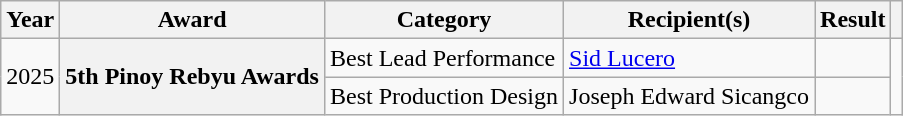<table class="wikitable sortable plainrowheaders">
<tr>
<th scope="col" data-sort-type="date">Year</th>
<th scope="col">Award</th>
<th scope="col">Category</th>
<th scope="col">Recipient(s)</th>
<th scope="col">Result</th>
<th scope="col" class="unsortable"></th>
</tr>
<tr>
<td rowspan="2" style="text-align: center;">2025</td>
<th scope="row" rowspan="2">5th Pinoy Rebyu Awards</th>
<td>Best Lead Performance</td>
<td><a href='#'>Sid Lucero</a></td>
<td></td>
<td rowspan="2"></td>
</tr>
<tr>
<td>Best Production Design</td>
<td>Joseph Edward Sicangco</td>
<td></td>
</tr>
</table>
